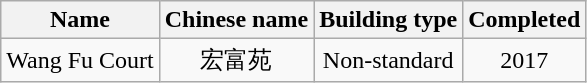<table class="wikitable" style="text-align: center">
<tr>
<th>Name</th>
<th>Chinese name</th>
<th>Building type</th>
<th>Completed</th>
</tr>
<tr>
<td>Wang Fu Court</td>
<td>宏富苑</td>
<td>Non-standard</td>
<td>2017</td>
</tr>
</table>
